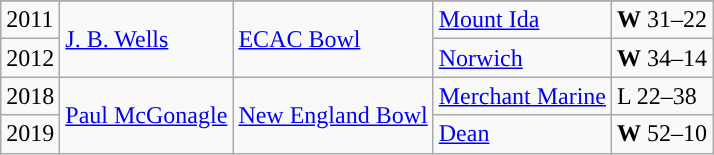<table class="wikitable">
<tr>
</tr>
<tr>
<td>2011</td>
<td rowspan=2><a href='#'>J. B. Wells</a></td>
<td rowspan="2"><a href='#'>ECAC Bowl</a></td>
<td><a href='#'>Mount Ida</a></td>
<td><strong>W</strong> 31–22</td>
</tr>
<tr>
<td>2012</td>
<td><a href='#'>Norwich</a></td>
<td><strong>W</strong> 34–14</td>
</tr>
<tr>
<td>2018</td>
<td rowspan=2><a href='#'>Paul McGonagle</a></td>
<td rowspan="2"><a href='#'>New England Bowl</a></td>
<td><a href='#'>Merchant Marine</a></td>
<td>L 22–38</td>
</tr>
<tr>
<td>2019</td>
<td><a href='#'>Dean</a></td>
<td><strong>W</strong> 52–10</td>
</tr>
</table>
